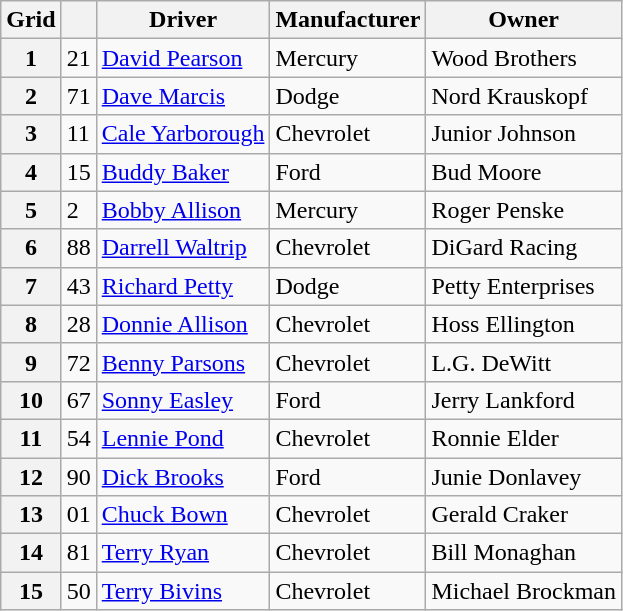<table class="wikitable">
<tr>
<th>Grid</th>
<th></th>
<th>Driver</th>
<th>Manufacturer</th>
<th>Owner</th>
</tr>
<tr>
<th>1</th>
<td>21</td>
<td><a href='#'>David Pearson</a></td>
<td>Mercury</td>
<td>Wood Brothers</td>
</tr>
<tr>
<th>2</th>
<td>71</td>
<td><a href='#'>Dave Marcis</a></td>
<td>Dodge</td>
<td>Nord Krauskopf</td>
</tr>
<tr>
<th>3</th>
<td>11</td>
<td><a href='#'>Cale Yarborough</a></td>
<td>Chevrolet</td>
<td>Junior Johnson</td>
</tr>
<tr>
<th>4</th>
<td>15</td>
<td><a href='#'>Buddy Baker</a></td>
<td>Ford</td>
<td>Bud Moore</td>
</tr>
<tr>
<th>5</th>
<td>2</td>
<td><a href='#'>Bobby Allison</a></td>
<td>Mercury</td>
<td>Roger Penske</td>
</tr>
<tr>
<th>6</th>
<td>88</td>
<td><a href='#'>Darrell Waltrip</a></td>
<td>Chevrolet</td>
<td>DiGard Racing</td>
</tr>
<tr>
<th>7</th>
<td>43</td>
<td><a href='#'>Richard Petty</a></td>
<td>Dodge</td>
<td>Petty Enterprises</td>
</tr>
<tr>
<th>8</th>
<td>28</td>
<td><a href='#'>Donnie Allison</a></td>
<td>Chevrolet</td>
<td>Hoss Ellington</td>
</tr>
<tr>
<th>9</th>
<td>72</td>
<td><a href='#'>Benny Parsons</a></td>
<td>Chevrolet</td>
<td>L.G. DeWitt</td>
</tr>
<tr>
<th>10</th>
<td>67</td>
<td><a href='#'>Sonny Easley</a></td>
<td>Ford</td>
<td>Jerry Lankford</td>
</tr>
<tr>
<th>11</th>
<td>54</td>
<td><a href='#'>Lennie Pond</a></td>
<td>Chevrolet</td>
<td>Ronnie Elder</td>
</tr>
<tr>
<th>12</th>
<td>90</td>
<td><a href='#'>Dick Brooks</a></td>
<td>Ford</td>
<td>Junie Donlavey</td>
</tr>
<tr>
<th>13</th>
<td>01</td>
<td><a href='#'>Chuck Bown</a></td>
<td>Chevrolet</td>
<td>Gerald Craker</td>
</tr>
<tr>
<th>14</th>
<td>81</td>
<td><a href='#'>Terry Ryan</a></td>
<td>Chevrolet</td>
<td>Bill Monaghan</td>
</tr>
<tr>
<th>15</th>
<td>50</td>
<td><a href='#'>Terry Bivins</a></td>
<td>Chevrolet</td>
<td>Michael Brockman</td>
</tr>
</table>
